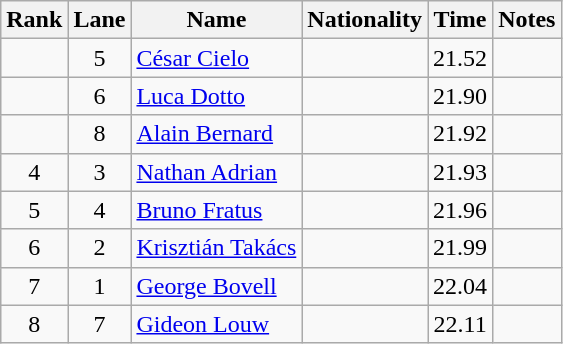<table class="wikitable sortable" style="text-align:center">
<tr>
<th>Rank</th>
<th>Lane</th>
<th>Name</th>
<th>Nationality</th>
<th>Time</th>
<th>Notes</th>
</tr>
<tr>
<td></td>
<td>5</td>
<td align=left><a href='#'>César Cielo</a></td>
<td align=left></td>
<td>21.52</td>
<td></td>
</tr>
<tr>
<td></td>
<td>6</td>
<td align=left><a href='#'>Luca Dotto</a></td>
<td align=left></td>
<td>21.90</td>
<td></td>
</tr>
<tr>
<td></td>
<td>8</td>
<td align=left><a href='#'>Alain Bernard</a></td>
<td align=left></td>
<td>21.92</td>
<td></td>
</tr>
<tr>
<td>4</td>
<td>3</td>
<td align=left><a href='#'>Nathan Adrian</a></td>
<td align=left></td>
<td>21.93</td>
<td></td>
</tr>
<tr>
<td>5</td>
<td>4</td>
<td align=left><a href='#'>Bruno Fratus</a></td>
<td align=left></td>
<td>21.96</td>
<td></td>
</tr>
<tr>
<td>6</td>
<td>2</td>
<td align=left><a href='#'>Krisztián Takács</a></td>
<td align=left></td>
<td>21.99</td>
<td></td>
</tr>
<tr>
<td>7</td>
<td>1</td>
<td align=left><a href='#'>George Bovell</a></td>
<td align=left></td>
<td>22.04</td>
<td></td>
</tr>
<tr>
<td>8</td>
<td>7</td>
<td align=left><a href='#'>Gideon Louw</a></td>
<td align=left></td>
<td>22.11</td>
<td></td>
</tr>
</table>
